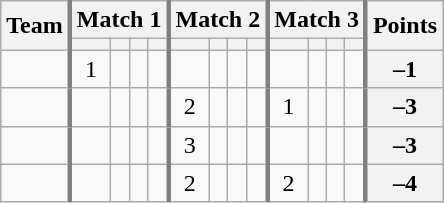<table class="wikitable sortable" style="text-align:center;">
<tr>
<th rowspan=2>Team</th>
<th colspan=4 style="border-left:3px solid gray">Match 1</th>
<th colspan=4 style="border-left:3px solid gray">Match 2</th>
<th colspan=4 style="border-left:3px solid gray">Match 3</th>
<th rowspan=2 style="border-left:3px solid gray">Points</th>
</tr>
<tr>
<th style="border-left:3px solid gray"></th>
<th></th>
<th></th>
<th></th>
<th style="border-left:3px solid gray"></th>
<th></th>
<th></th>
<th></th>
<th style="border-left:3px solid gray"></th>
<th></th>
<th></th>
<th></th>
</tr>
<tr>
<td align=left></td>
<td style="border-left:3px solid gray">1</td>
<td></td>
<td></td>
<td></td>
<td style="border-left:3px solid gray"></td>
<td></td>
<td></td>
<td></td>
<td style="border-left:3px solid gray"></td>
<td></td>
<td></td>
<td></td>
<th style="border-left:3px solid gray">–1</th>
</tr>
<tr>
<td align=left></td>
<td style="border-left:3px solid gray"></td>
<td></td>
<td></td>
<td></td>
<td style="border-left:3px solid gray">2</td>
<td></td>
<td></td>
<td></td>
<td style="border-left:3px solid gray">1</td>
<td></td>
<td></td>
<td></td>
<th style="border-left:3px solid gray">–3</th>
</tr>
<tr>
<td align=left></td>
<td style="border-left:3px solid gray"></td>
<td></td>
<td></td>
<td></td>
<td style="border-left:3px solid gray">3</td>
<td></td>
<td></td>
<td></td>
<td style="border-left:3px solid gray"></td>
<td></td>
<td></td>
<td></td>
<th style="border-left:3px solid gray">–3</th>
</tr>
<tr>
<td align=left></td>
<td style="border-left:3px solid gray"></td>
<td></td>
<td></td>
<td></td>
<td style="border-left:3px solid gray">2</td>
<td></td>
<td></td>
<td></td>
<td style="border-left:3px solid gray">2</td>
<td></td>
<td></td>
<td></td>
<th style="border-left:3px solid gray">–4</th>
</tr>
</table>
